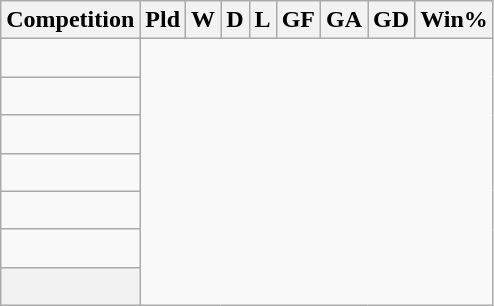<table class="wikitable unsortable plainrowheaders" style="text-align:center">
<tr>
<th scope="col">Competition</th>
<th scope="col">Pld</th>
<th scope="col">W</th>
<th scope="col">D</th>
<th scope="col">L</th>
<th scope="col">GF</th>
<th scope="col">GA</th>
<th scope="col">GD</th>
<th scope="col">Win%</th>
</tr>
<tr>
<td align=left><br></td>
</tr>
<tr>
<td align=left><br></td>
</tr>
<tr>
<td align=left><br></td>
</tr>
<tr>
<td align=left><br></td>
</tr>
<tr>
<td align=left><br></td>
</tr>
<tr>
<td align=left><br></td>
</tr>
<tr class="sortbottom">
<th><br></th>
</tr>
</table>
